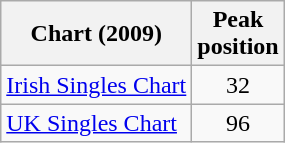<table class="wikitable sortable">
<tr>
<th align="left">Chart (2009)</th>
<th align="left">Peak<br>position</th>
</tr>
<tr>
<td align="left"><a href='#'>Irish Singles Chart</a></td>
<td style="text-align:center;">32</td>
</tr>
<tr>
<td align="left"><a href='#'>UK Singles Chart</a></td>
<td style="text-align:center;">96</td>
</tr>
</table>
